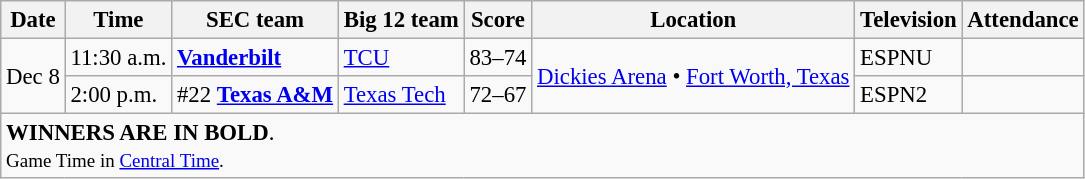<table class="wikitable" style="font-size: 95%">
<tr>
<th>Date</th>
<th>Time</th>
<th>SEC team</th>
<th>Big 12 team</th>
<th>Score</th>
<th>Location</th>
<th>Television</th>
<th>Attendance</th>
</tr>
<tr>
<td rowspan=2>Dec 8</td>
<td>11:30 a.m.</td>
<td><strong><a href='#'>Vanderbilt</a></strong></td>
<td><a href='#'>TCU</a></td>
<td>83–74</td>
<td rowspan=2><a href='#'>Dickies Arena</a> • <a href='#'>Fort Worth, Texas</a></td>
<td>ESPNU</td>
<td></td>
</tr>
<tr>
<td>2:00 p.m.</td>
<td>#22 <strong><a href='#'>Texas A&M</a></strong></td>
<td><a href='#'>Texas Tech</a></td>
<td>72–67</td>
<td>ESPN2</td>
<td></td>
</tr>
<tr>
<td colspan=8><strong>WINNERS ARE IN BOLD</strong>.<br><small>Game Time in <a href='#'>Central Time</a>.</small></td>
</tr>
</table>
